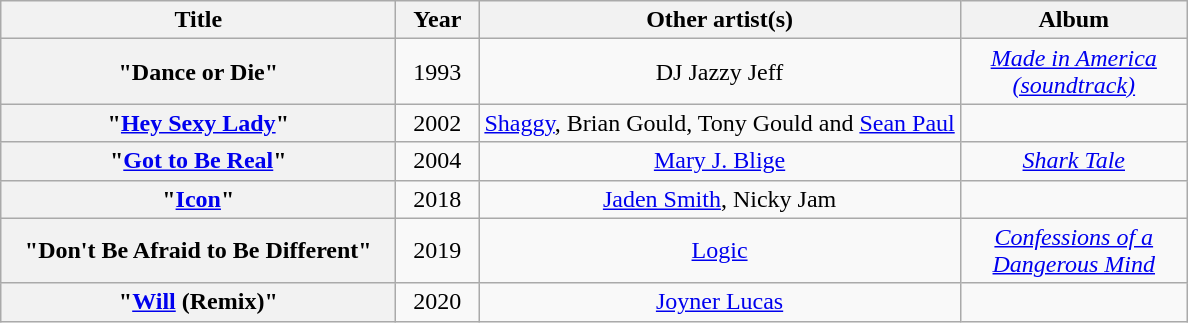<table class="wikitable plainrowheaders" style="text-align:center;">
<tr>
<th scope="col" style="width:16em;">Title</th>
<th scope="col" style="width:3em;">Year</th>
<th scope="col">Other artist(s)</th>
<th scope="col" style="width:9em;">Album</th>
</tr>
<tr>
<th scope="row">"Dance or Die"</th>
<td>1993</td>
<td>DJ Jazzy Jeff</td>
<td><a href='#'><em>Made in America (soundtrack)</em></a></td>
</tr>
<tr>
<th scope="row">"<a href='#'>Hey Sexy Lady</a>" </th>
<td>2002</td>
<td><a href='#'>Shaggy</a>, Brian Gould, Tony Gould and <a href='#'>Sean Paul</a></td>
<td></td>
</tr>
<tr>
<th scope="row">"<a href='#'>Got to Be Real</a>"</th>
<td>2004</td>
<td><a href='#'>Mary J. Blige</a></td>
<td><em><a href='#'>Shark Tale</a></em></td>
</tr>
<tr>
<th scope="row">"<a href='#'>Icon</a>" </th>
<td>2018</td>
<td><a href='#'>Jaden Smith</a>, Nicky Jam</td>
<td></td>
</tr>
<tr>
<th scope="row">"Don't Be Afraid to Be Different"</th>
<td>2019</td>
<td><a href='#'>Logic</a></td>
<td><em><a href='#'>Confessions of a Dangerous Mind</a></em></td>
</tr>
<tr>
<th scope="row">"<a href='#'>Will</a> (Remix)"</th>
<td>2020</td>
<td><a href='#'>Joyner Lucas</a></td>
<td></td>
</tr>
</table>
